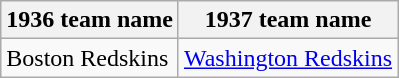<table class="wikitable">
<tr>
<th>1936 team name</th>
<th>1937 team name</th>
</tr>
<tr>
<td>Boston Redskins</td>
<td><a href='#'>Washington Redskins</a></td>
</tr>
</table>
